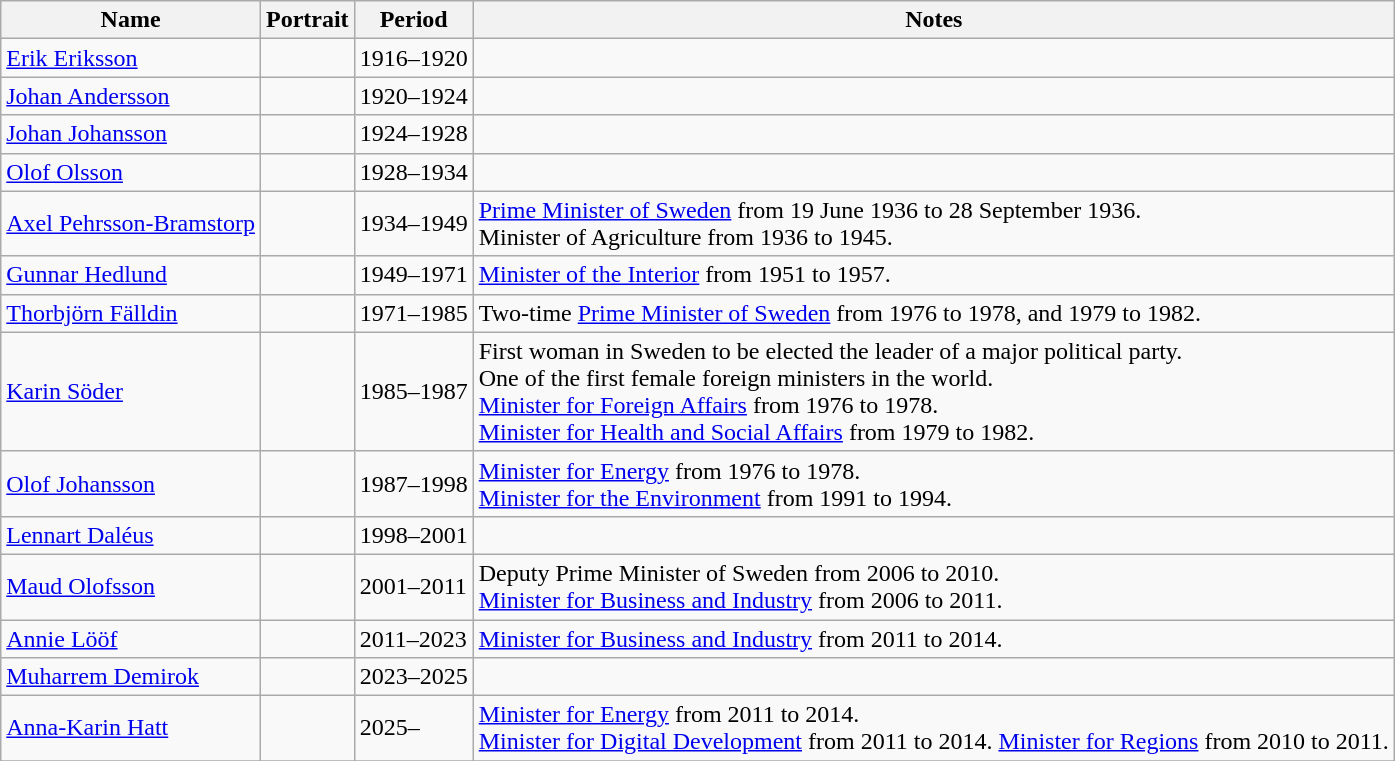<table class="wikitable">
<tr>
<th>Name</th>
<th>Portrait</th>
<th>Period</th>
<th>Notes</th>
</tr>
<tr>
<td><a href='#'>Erik Eriksson</a></td>
<td></td>
<td>1916–1920</td>
<td></td>
</tr>
<tr>
<td><a href='#'>Johan Andersson</a></td>
<td></td>
<td>1920–1924</td>
<td></td>
</tr>
<tr>
<td><a href='#'>Johan Johansson</a></td>
<td></td>
<td>1924–1928</td>
<td></td>
</tr>
<tr>
<td><a href='#'>Olof Olsson</a></td>
<td></td>
<td>1928–1934</td>
<td></td>
</tr>
<tr>
<td><a href='#'>Axel Pehrsson-Bramstorp</a></td>
<td></td>
<td>1934–1949</td>
<td><a href='#'>Prime Minister of Sweden</a> from 19 June 1936 to 28 September 1936.<br>Minister of Agriculture from 1936 to 1945.</td>
</tr>
<tr>
<td><a href='#'>Gunnar Hedlund</a></td>
<td></td>
<td>1949–1971</td>
<td><a href='#'>Minister of the Interior</a> from 1951 to 1957.</td>
</tr>
<tr>
<td><a href='#'>Thorbjörn Fälldin</a></td>
<td></td>
<td>1971–1985</td>
<td>Two-time <a href='#'>Prime Minister of Sweden</a> from 1976 to 1978, and 1979 to 1982.</td>
</tr>
<tr>
<td><a href='#'>Karin Söder</a></td>
<td></td>
<td>1985–1987</td>
<td>First woman in Sweden to be elected the leader of a major political party.<br>One of the first female foreign ministers in the world.<br><a href='#'>Minister for Foreign Affairs</a> from 1976 to 1978.<br><a href='#'>Minister for Health and Social Affairs</a> from 1979 to 1982.</td>
</tr>
<tr>
<td><a href='#'>Olof Johansson</a></td>
<td></td>
<td>1987–1998</td>
<td><a href='#'>Minister for Energy</a> from 1976 to 1978.<br><a href='#'>Minister for the Environment</a> from 1991 to 1994.</td>
</tr>
<tr>
<td><a href='#'>Lennart Daléus</a></td>
<td></td>
<td>1998–2001</td>
<td></td>
</tr>
<tr>
<td><a href='#'>Maud Olofsson</a></td>
<td></td>
<td>2001–2011</td>
<td>Deputy Prime Minister of Sweden from 2006 to 2010.<br><a href='#'>Minister for Business and Industry</a> from 2006 to 2011.</td>
</tr>
<tr>
<td><a href='#'>Annie Lööf</a></td>
<td></td>
<td>2011–2023</td>
<td><a href='#'>Minister for Business and Industry</a> from 2011 to 2014.</td>
</tr>
<tr>
<td><a href='#'>Muharrem Demirok</a></td>
<td></td>
<td>2023–2025</td>
<td></td>
</tr>
<tr>
<td><a href='#'>Anna-Karin Hatt</a></td>
<td></td>
<td>2025–</td>
<td><a href='#'>Minister for Energy</a> from 2011 to 2014.<br><a href='#'>Minister for Digital Development</a> from 2011 to 2014.
<a href='#'>Minister for Regions</a> from 2010 to 2011.</td>
</tr>
<tr>
</tr>
</table>
